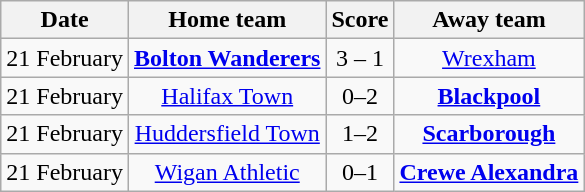<table class="wikitable" style="text-align: center">
<tr>
<th>Date</th>
<th>Home team</th>
<th>Score</th>
<th>Away team</th>
</tr>
<tr>
<td>21 February</td>
<td><strong><a href='#'>Bolton Wanderers</a></strong></td>
<td>3 – 1</td>
<td><a href='#'>Wrexham</a></td>
</tr>
<tr>
<td>21 February</td>
<td><a href='#'>Halifax Town</a></td>
<td>0–2</td>
<td><strong><a href='#'>Blackpool</a></strong></td>
</tr>
<tr>
<td>21 February</td>
<td><a href='#'>Huddersfield Town</a></td>
<td>1–2</td>
<td><strong><a href='#'>Scarborough</a></strong></td>
</tr>
<tr>
<td>21 February</td>
<td><a href='#'>Wigan Athletic</a></td>
<td>0–1</td>
<td><strong><a href='#'>Crewe Alexandra</a></strong></td>
</tr>
</table>
